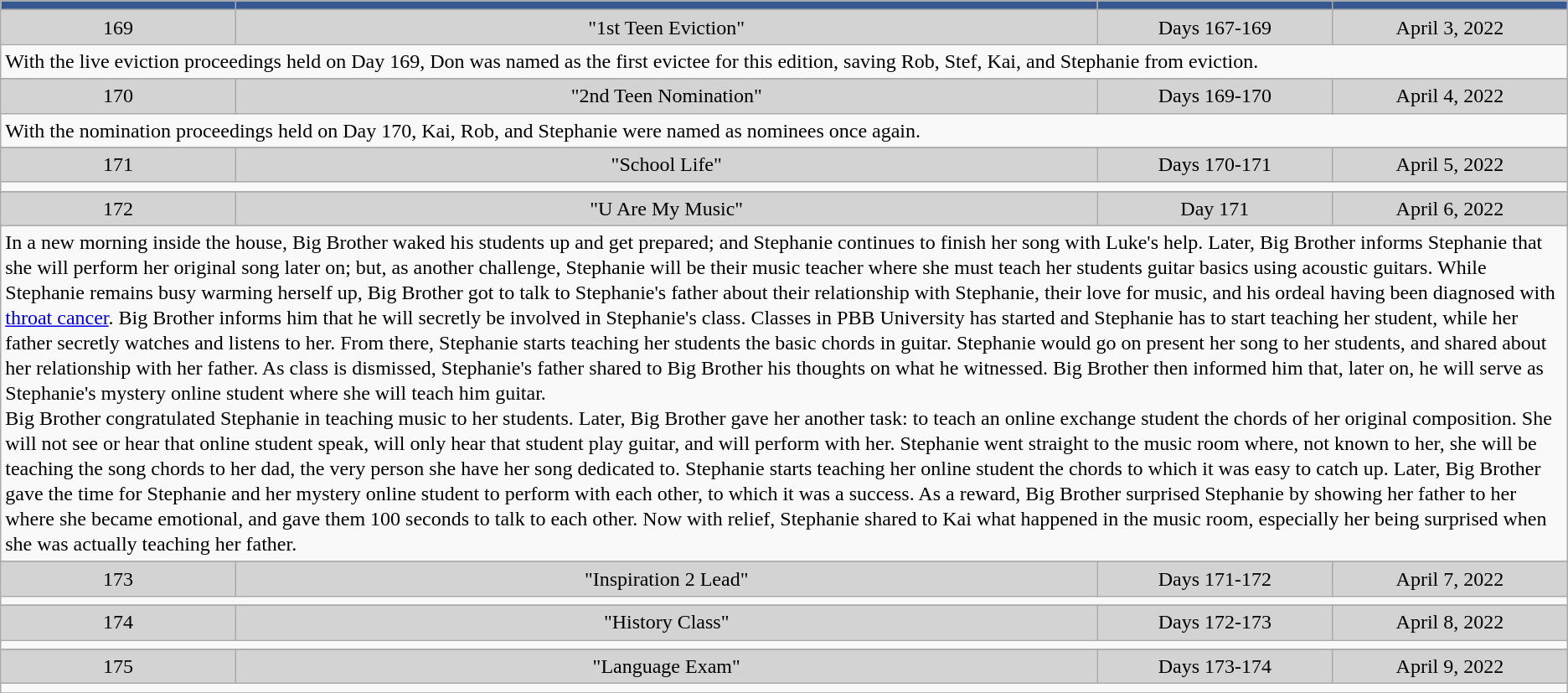<table class="wikitable sortable" style="font-size:100%; line-height:20px; text-align:center">
<tr>
<th width="15%" style="background:#34588F"></th>
<th width="55%" style="background:#34588F"></th>
<th width="15%" style="background:#34588F"></th>
<th width="15%" style="background:#34588F"></th>
</tr>
<tr style="background:lightgrey;">
<td>169</td>
<td>"1st Teen Eviction"</td>
<td>Days 167-169</td>
<td>April 3, 2022</td>
</tr>
<tr>
<td colspan="4" align="left">With the live eviction proceedings held on Day 169, Don was named as the first evictee for this edition, saving Rob, Stef, Kai, and Stephanie from eviction.</td>
</tr>
<tr>
</tr>
<tr style="background:lightgrey;">
<td>170</td>
<td>"2nd Teen Nomination"</td>
<td>Days 169-170</td>
<td>April 4, 2022</td>
</tr>
<tr>
<td colspan="4" align="left">With the nomination proceedings held on Day 170, Kai, Rob, and Stephanie were named as nominees once again.</td>
</tr>
<tr>
</tr>
<tr style="background:lightgrey;">
<td>171</td>
<td>"School Life"</td>
<td>Days 170-171</td>
<td>April 5, 2022</td>
</tr>
<tr>
<td colspan="4" align="left"></td>
</tr>
<tr>
</tr>
<tr style="background:lightgrey;">
<td>172</td>
<td>"U Are My Music"</td>
<td>Day 171</td>
<td>April 6, 2022</td>
</tr>
<tr>
<td colspan="4" align="left">In a new morning inside the house, Big Brother waked his students up and get prepared; and Stephanie continues to finish her song with Luke's help. Later, Big Brother informs Stephanie that she will perform her original song later on; but, as another challenge, Stephanie will be their music teacher where she must teach her students guitar basics using acoustic guitars. While Stephanie remains busy warming herself up, Big Brother got to talk to Stephanie's father about their relationship with Stephanie, their love for music, and his ordeal having been diagnosed with <a href='#'>throat cancer</a>. Big Brother informs him that he will secretly be involved in Stephanie's class. Classes in PBB University has started and Stephanie has to start teaching her student, while her father secretly watches and listens to her. From there, Stephanie starts teaching her students the basic chords in guitar. Stephanie would go on present her song to her students, and shared about her relationship with her father. As class is dismissed, Stephanie's father shared to Big Brother his thoughts on what he witnessed. Big Brother then informed him that, later on, he will serve as Stephanie's mystery online student where she will teach him guitar.<br>Big Brother congratulated Stephanie in teaching music to her students. Later, Big Brother gave her another task: to teach an online exchange student the chords of her original composition. She will not see or hear that online student speak, will only hear that student play guitar, and will perform with her. Stephanie went straight to the music room where, not known to her, she will be teaching the song chords to her dad, the very person she have her song dedicated to. Stephanie starts teaching her online student the chords to which it was easy to catch up. Later, Big Brother gave the time for Stephanie and her mystery online student to perform with each other, to which it was a success. As a reward, Big Brother surprised Stephanie by showing her father to her where she became emotional, and gave them 100 seconds to talk to each other. Now with relief, Stephanie shared to Kai what happened in the music room, especially her being surprised when she was actually teaching her father.</td>
</tr>
<tr>
</tr>
<tr style="background:lightgrey;">
<td>173</td>
<td>"Inspiration 2 Lead"</td>
<td>Days 171-172</td>
<td>April 7, 2022</td>
</tr>
<tr>
<td colspan="4" align="left"></td>
</tr>
<tr>
</tr>
<tr style="background:lightgrey;">
<td>174</td>
<td>"History Class"</td>
<td>Days 172-173</td>
<td>April 8, 2022</td>
</tr>
<tr>
<td colspan="4" align="left"></td>
</tr>
<tr>
</tr>
<tr style="background:lightgrey;">
<td>175</td>
<td>"Language Exam"</td>
<td>Days 173-174</td>
<td>April 9, 2022</td>
</tr>
<tr>
<td colspan="4" align="left"></td>
</tr>
<tr>
</tr>
</table>
